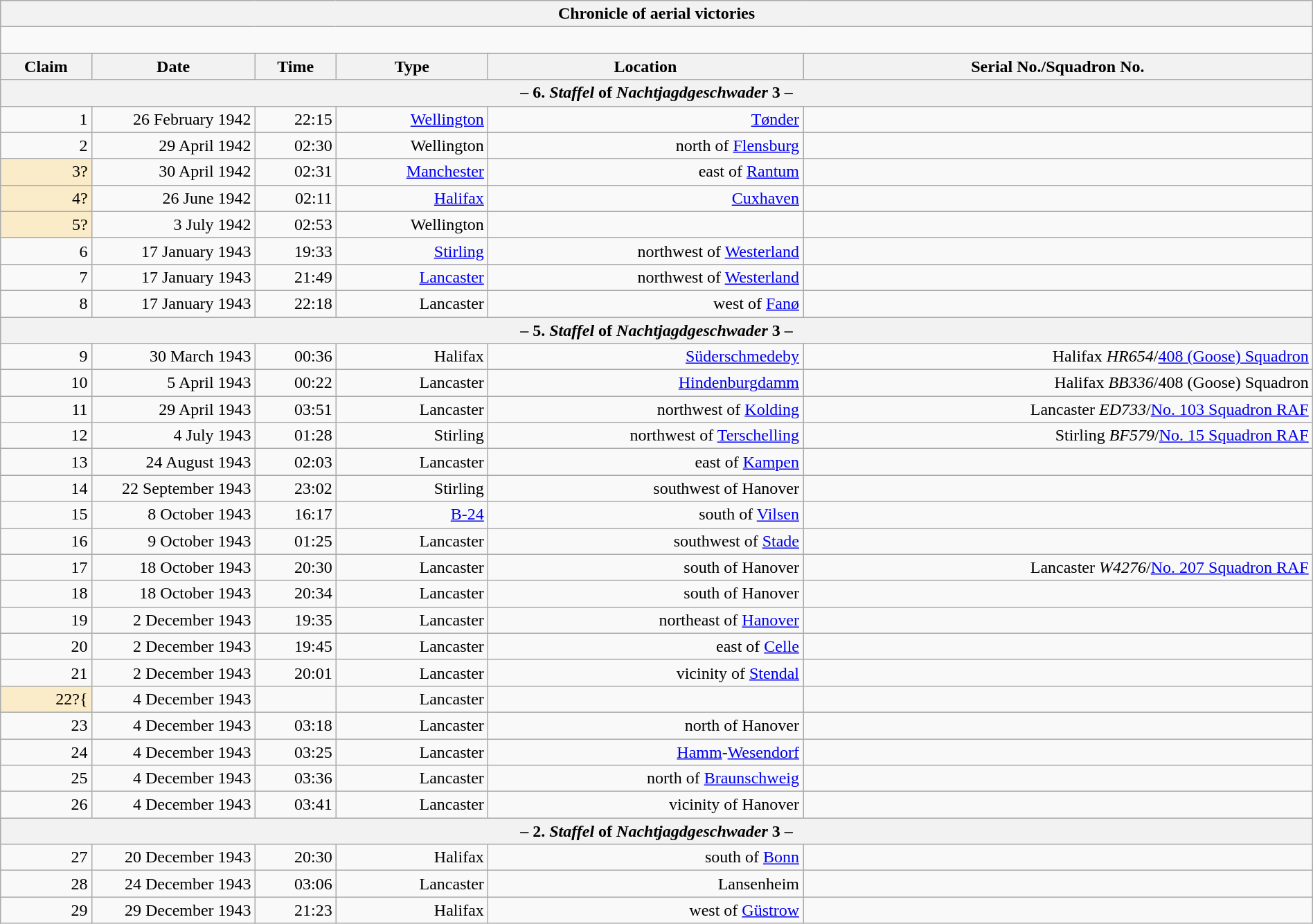<table class="wikitable plainrowheaders collapsible" style="margin-left: auto; margin-right: auto; border: none; text-align:right; width: 100%;">
<tr>
<th colspan="7">Chronicle of aerial victories</th>
</tr>
<tr>
<td colspan="7" style="text-align: left;"><br></td>
</tr>
<tr>
<th scope="col">Claim</th>
<th scope="col" style="width:150px">Date</th>
<th scope="col">Time</th>
<th scope="col">Type</th>
<th scope="col">Location</th>
<th scope="col">Serial No./Squadron No.</th>
</tr>
<tr>
<th colspan="6">– 6. <em>Staffel</em> of <em>Nachtjagdgeschwader</em> 3 –</th>
</tr>
<tr>
<td>1</td>
<td>26 February 1942</td>
<td>22:15</td>
<td><a href='#'>Wellington</a></td>
<td><a href='#'>Tønder</a></td>
<td></td>
</tr>
<tr>
<td>2</td>
<td>29 April 1942</td>
<td>02:30</td>
<td>Wellington</td>
<td>north of <a href='#'>Flensburg</a></td>
<td></td>
</tr>
<tr>
<td style="background:#faecc8">3?</td>
<td>30 April 1942</td>
<td>02:31</td>
<td><a href='#'>Manchester</a></td>
<td>east of <a href='#'>Rantum</a></td>
<td></td>
</tr>
<tr>
<td style="background:#faecc8">4?</td>
<td>26 June 1942</td>
<td>02:11</td>
<td><a href='#'>Halifax</a></td>
<td><a href='#'>Cuxhaven</a></td>
<td></td>
</tr>
<tr>
<td style="background:#faecc8">5?</td>
<td>3 July 1942</td>
<td>02:53</td>
<td>Wellington</td>
<td></td>
<td></td>
</tr>
<tr>
<td>6</td>
<td>17 January 1943</td>
<td>19:33</td>
<td><a href='#'>Stirling</a></td>
<td> northwest of <a href='#'>Westerland</a></td>
<td></td>
</tr>
<tr>
<td>7</td>
<td>17 January 1943</td>
<td>21:49</td>
<td><a href='#'>Lancaster</a></td>
<td> northwest of <a href='#'>Westerland</a></td>
<td></td>
</tr>
<tr>
<td>8</td>
<td>17 January 1943</td>
<td>22:18</td>
<td>Lancaster</td>
<td> west of <a href='#'>Fanø</a></td>
<td></td>
</tr>
<tr>
<th colspan="6">– 5. <em>Staffel</em> of <em>Nachtjagdgeschwader</em> 3 –</th>
</tr>
<tr>
<td>9</td>
<td>30 March 1943</td>
<td>00:36</td>
<td>Halifax</td>
<td><a href='#'>Süderschmedeby</a></td>
<td>Halifax <em>HR654</em>/<a href='#'>408 (Goose) Squadron</a></td>
</tr>
<tr>
<td>10</td>
<td>5 April 1943</td>
<td>00:22</td>
<td>Lancaster</td>
<td><a href='#'>Hindenburgdamm</a></td>
<td>Halifax <em>BB336</em>/408 (Goose) Squadron</td>
</tr>
<tr>
<td>11</td>
<td>29 April 1943</td>
<td>03:51</td>
<td>Lancaster</td>
<td>northwest of <a href='#'>Kolding</a></td>
<td>Lancaster <em>ED733</em>/<a href='#'>No. 103 Squadron RAF</a></td>
</tr>
<tr>
<td>12</td>
<td>4 July 1943</td>
<td>01:28</td>
<td>Stirling</td>
<td> northwest of <a href='#'>Terschelling</a></td>
<td>Stirling <em>BF579</em>/<a href='#'>No. 15 Squadron RAF</a></td>
</tr>
<tr>
<td>13</td>
<td>24 August 1943</td>
<td>02:03</td>
<td>Lancaster</td>
<td> east of <a href='#'>Kampen</a></td>
<td></td>
</tr>
<tr>
<td>14</td>
<td>22 September 1943</td>
<td>23:02</td>
<td>Stirling</td>
<td>southwest of Hanover</td>
<td></td>
</tr>
<tr>
<td>15</td>
<td>8 October 1943</td>
<td>16:17</td>
<td><a href='#'>B-24</a></td>
<td>south of <a href='#'>Vilsen</a></td>
<td></td>
</tr>
<tr>
<td>16</td>
<td>9 October 1943</td>
<td>01:25</td>
<td>Lancaster</td>
<td>southwest of <a href='#'>Stade</a></td>
<td></td>
</tr>
<tr>
<td>17</td>
<td>18 October 1943</td>
<td>20:30</td>
<td>Lancaster</td>
<td> south of Hanover</td>
<td>Lancaster <em>W4276</em>/<a href='#'>No. 207 Squadron RAF</a></td>
</tr>
<tr>
<td>18</td>
<td>18 October 1943</td>
<td>20:34</td>
<td>Lancaster</td>
<td> south of Hanover</td>
<td></td>
</tr>
<tr>
<td>19</td>
<td>2 December 1943</td>
<td>19:35</td>
<td>Lancaster</td>
<td>northeast of <a href='#'>Hanover</a></td>
<td></td>
</tr>
<tr>
<td>20</td>
<td>2 December 1943</td>
<td>19:45</td>
<td>Lancaster</td>
<td> east of <a href='#'>Celle</a></td>
<td></td>
</tr>
<tr>
<td>21</td>
<td>2 December 1943</td>
<td>20:01</td>
<td>Lancaster</td>
<td>vicinity of <a href='#'>Stendal</a></td>
<td></td>
</tr>
<tr>
<td style="background:#faecc8">22?{</td>
<td>4 December 1943</td>
<td></td>
<td>Lancaster</td>
<td></td>
<td></td>
</tr>
<tr>
<td>23</td>
<td>4 December 1943</td>
<td>03:18</td>
<td>Lancaster</td>
<td>north of Hanover</td>
<td></td>
</tr>
<tr>
<td>24</td>
<td>4 December 1943</td>
<td>03:25</td>
<td>Lancaster</td>
<td><a href='#'>Hamm</a>-<a href='#'>Wesendorf</a></td>
<td></td>
</tr>
<tr>
<td>25</td>
<td>4 December 1943</td>
<td>03:36</td>
<td>Lancaster</td>
<td>north of <a href='#'>Braunschweig</a></td>
<td></td>
</tr>
<tr>
<td>26</td>
<td>4 December 1943</td>
<td>03:41</td>
<td>Lancaster</td>
<td>vicinity of Hanover</td>
<td></td>
</tr>
<tr>
<th colspan="6">– 2. <em>Staffel</em> of <em>Nachtjagdgeschwader</em> 3 –</th>
</tr>
<tr>
<td>27</td>
<td>20 December 1943</td>
<td>20:30</td>
<td>Halifax</td>
<td>south of <a href='#'>Bonn</a></td>
<td></td>
</tr>
<tr>
<td>28</td>
<td>24 December 1943</td>
<td>03:06</td>
<td>Lancaster</td>
<td>Lansenheim</td>
<td></td>
</tr>
<tr>
<td>29</td>
<td>29 December 1943</td>
<td>21:23</td>
<td>Halifax</td>
<td> west of <a href='#'>Güstrow</a></td>
<td></td>
</tr>
</table>
